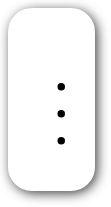<table style="border-radius:1em; box-shadow:0.1em 0.1em 0.5em rgba(0,0,0,0.75); background:white; border:1px solid white; padding:5px;">
<tr>
<td><br><ul><li></li><li></li><li></li></ul></td>
</tr>
</table>
